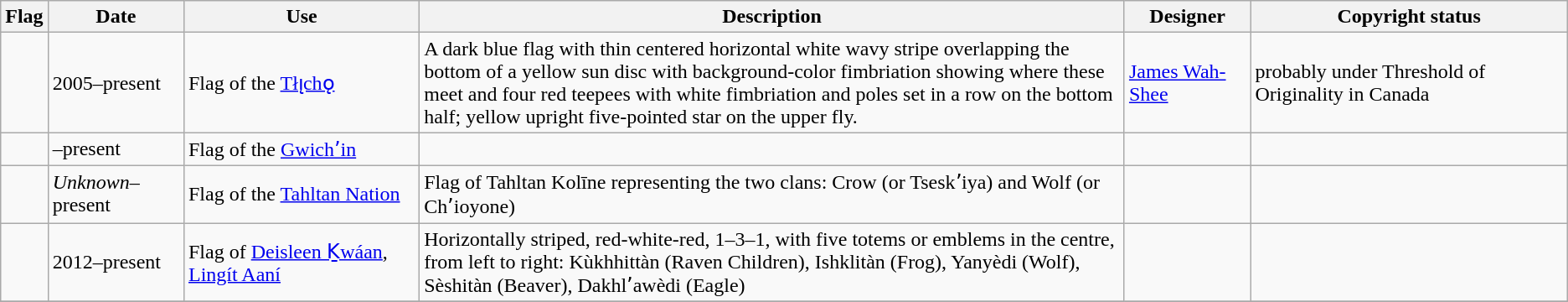<table class="wikitable">
<tr>
<th scope="col">Flag</th>
<th scope="col">Date</th>
<th scope="col">Use</th>
<th scope="col" style="width: 45%;">Description</th>
<th scope="col">Designer</th>
<th scope="col">Copyright status</th>
</tr>
<tr>
<td></td>
<td>2005–present</td>
<td>Flag of the <a href='#'>Tłı̨chǫ</a></td>
<td>A dark blue flag with thin centered horizontal white wavy stripe overlapping the bottom of a yellow sun disc with background-color fimbriation showing where these meet and four red teepees with white fimbriation and poles set in a row on the bottom half; yellow upright five-pointed star on the upper fly.</td>
<td><a href='#'>James Wah-Shee</a></td>
<td>probably under Threshold of Originality in Canada</td>
</tr>
<tr>
<td></td>
<td>–present</td>
<td>Flag of the <a href='#'>Gwichʼin</a></td>
<td></td>
<td></td>
<td></td>
</tr>
<tr>
<td></td>
<td><em>Unknown</em>–present</td>
<td>Flag of the <a href='#'>Tahltan Nation</a></td>
<td>Flag of Tahltan Kolīne representing the two clans: Crow (or Tseskʼiya) and Wolf (or Chʼioyone)</td>
<td></td>
<td></td>
</tr>
<tr>
<td></td>
<td>2012–present</td>
<td>Flag of <a href='#'>Deisleen Ḵwáan</a>, <a href='#'>Lingít Aaní</a></td>
<td>Horizontally striped, red-white-red, 1–3–1, with five totems or emblems in the centre, from left to right: Kùkhhittàn (Raven Children), Ishklitàn (Frog), Yanyèdi (Wolf), Sèshitàn (Beaver), Dakhlʼawèdi (Eagle)</td>
<td></td>
<td></td>
</tr>
<tr>
</tr>
</table>
